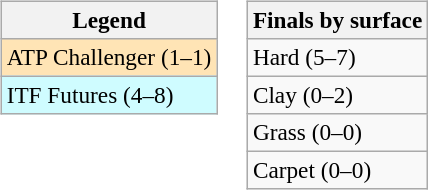<table>
<tr valign=top>
<td><br><table class=wikitable style=font-size:97%>
<tr>
<th>Legend</th>
</tr>
<tr bgcolor=moccasin>
<td>ATP Challenger (1–1)</td>
</tr>
<tr bgcolor=cffcff>
<td>ITF Futures (4–8)</td>
</tr>
</table>
</td>
<td><br><table class=wikitable style=font-size:97%>
<tr>
<th>Finals by surface</th>
</tr>
<tr>
<td>Hard (5–7)</td>
</tr>
<tr>
<td>Clay (0–2)</td>
</tr>
<tr>
<td>Grass (0–0)</td>
</tr>
<tr>
<td>Carpet (0–0)</td>
</tr>
</table>
</td>
</tr>
</table>
